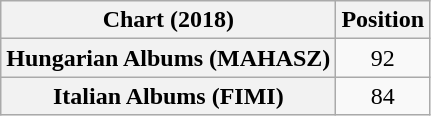<table class="wikitable sortable plainrowheaders" style="text-align:center">
<tr>
<th scope="col">Chart (2018)</th>
<th scope="col">Position</th>
</tr>
<tr>
<th scope="row">Hungarian Albums (MAHASZ)</th>
<td>92</td>
</tr>
<tr>
<th scope="row">Italian Albums (FIMI)</th>
<td>84</td>
</tr>
</table>
